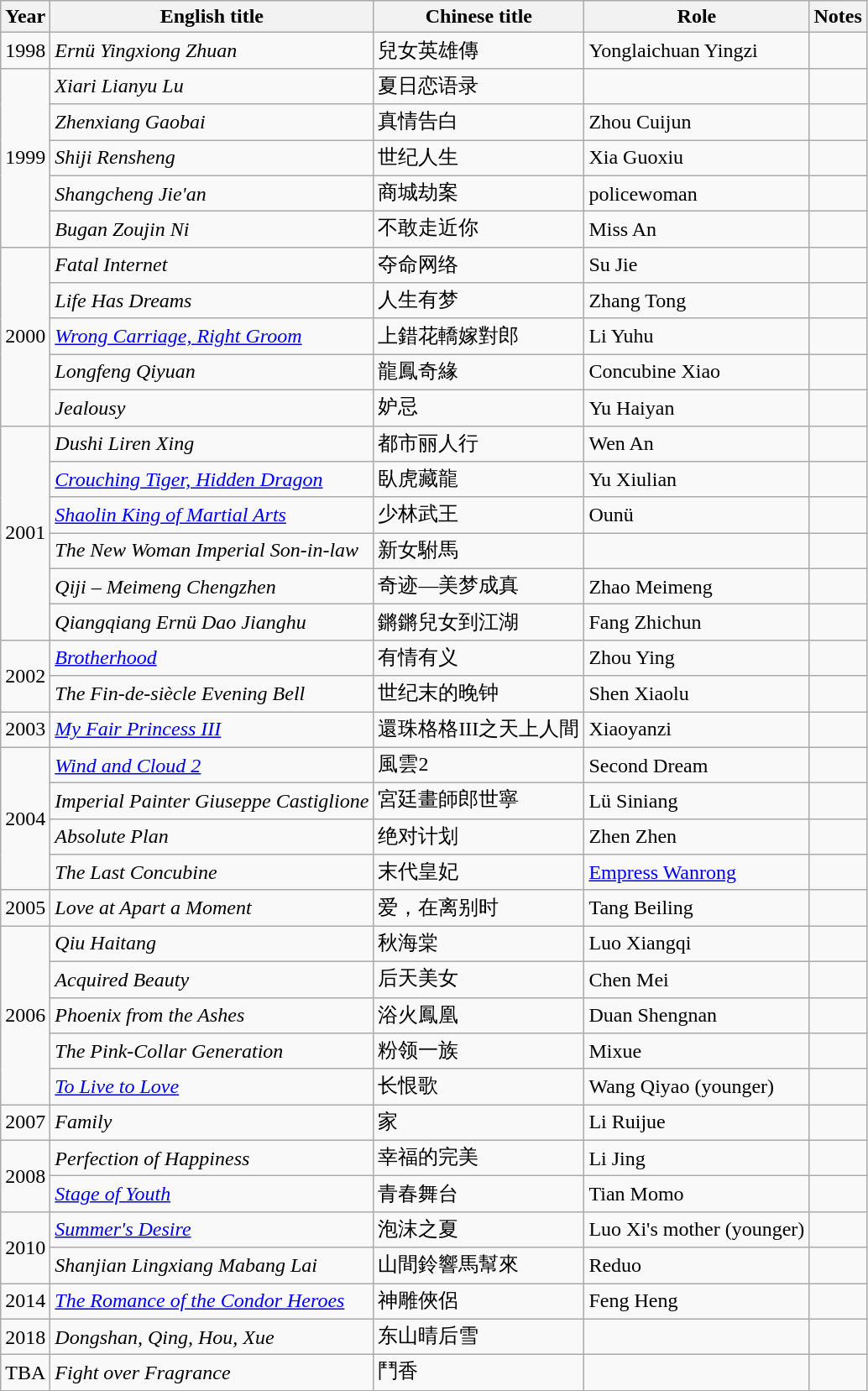<table class="wikitable sortable">
<tr>
<th>Year</th>
<th>English title</th>
<th>Chinese title</th>
<th>Role</th>
<th class="unsortable">Notes</th>
</tr>
<tr>
<td>1998</td>
<td><em>Ernü Yingxiong Zhuan</em></td>
<td>兒女英雄傳</td>
<td>Yonglaichuan Yingzi</td>
<td></td>
</tr>
<tr>
<td rowspan=5>1999</td>
<td><em>Xiari Lianyu Lu</em></td>
<td>夏日恋语录</td>
<td></td>
<td></td>
</tr>
<tr>
<td><em>Zhenxiang Gaobai</em></td>
<td>真情告白</td>
<td>Zhou Cuijun</td>
<td></td>
</tr>
<tr>
<td><em>Shiji Rensheng</em></td>
<td>世纪人生</td>
<td>Xia Guoxiu</td>
<td></td>
</tr>
<tr>
<td><em>Shangcheng Jie'an</em></td>
<td>商城劫案</td>
<td>policewoman</td>
<td></td>
</tr>
<tr>
<td><em>Bugan Zoujin Ni</em></td>
<td>不敢走近你</td>
<td>Miss An</td>
<td></td>
</tr>
<tr>
<td rowspan=5>2000</td>
<td><em>Fatal Internet</em></td>
<td>夺命网络</td>
<td>Su Jie</td>
<td></td>
</tr>
<tr>
<td><em>Life Has Dreams</em></td>
<td>人生有梦</td>
<td>Zhang Tong</td>
<td></td>
</tr>
<tr>
<td><em><a href='#'>Wrong Carriage, Right Groom</a></em></td>
<td>上錯花轎嫁對郎</td>
<td>Li Yuhu</td>
<td></td>
</tr>
<tr>
<td><em>Longfeng Qiyuan</em></td>
<td>龍鳳奇緣</td>
<td>Concubine Xiao</td>
<td></td>
</tr>
<tr>
<td><em>Jealousy</em></td>
<td>妒忌</td>
<td>Yu Haiyan</td>
<td></td>
</tr>
<tr>
<td rowspan=6>2001</td>
<td><em>Dushi Liren Xing</em></td>
<td>都市丽人行</td>
<td>Wen An</td>
<td></td>
</tr>
<tr>
<td><em><a href='#'>Crouching Tiger, Hidden Dragon</a></em></td>
<td>臥虎藏龍</td>
<td>Yu Xiulian</td>
<td></td>
</tr>
<tr>
<td><em><a href='#'>Shaolin King of Martial Arts</a></em></td>
<td>少林武王</td>
<td>Ounü</td>
<td></td>
</tr>
<tr>
<td><em>The New Woman Imperial Son-in-law</em></td>
<td>新女駙馬</td>
<td></td>
<td></td>
</tr>
<tr>
<td><em>Qiji – Meimeng Chengzhen</em></td>
<td>奇迹—美梦成真</td>
<td>Zhao Meimeng</td>
<td></td>
</tr>
<tr>
<td><em>Qiangqiang Ernü Dao Jianghu</em></td>
<td>鏘鏘兒女到江湖</td>
<td>Fang Zhichun</td>
<td></td>
</tr>
<tr>
<td rowspan=2>2002</td>
<td><em><a href='#'>Brotherhood</a></em></td>
<td>有情有义</td>
<td>Zhou Ying</td>
<td></td>
</tr>
<tr>
<td><em>The Fin-de-siècle Evening Bell</em></td>
<td>世纪末的晚钟</td>
<td>Shen Xiaolu</td>
<td></td>
</tr>
<tr>
<td>2003</td>
<td><em><a href='#'>My Fair Princess III</a></em></td>
<td>還珠格格III之天上人間</td>
<td>Xiaoyanzi</td>
<td></td>
</tr>
<tr>
<td rowspan=4>2004</td>
<td><em><a href='#'>Wind and Cloud 2</a></em></td>
<td>風雲2</td>
<td>Second Dream</td>
<td></td>
</tr>
<tr>
<td><em>Imperial Painter Giuseppe Castiglione</em></td>
<td>宮廷畫師郎世寧</td>
<td>Lü Siniang</td>
<td></td>
</tr>
<tr>
<td><em>Absolute Plan</em></td>
<td>绝对计划</td>
<td>Zhen Zhen</td>
<td></td>
</tr>
<tr>
<td><em>The Last Concubine</em></td>
<td>末代皇妃</td>
<td><a href='#'>Empress Wanrong</a></td>
<td></td>
</tr>
<tr>
<td>2005</td>
<td><em>Love at Apart a Moment</em></td>
<td>爱，在离别时</td>
<td>Tang Beiling</td>
<td></td>
</tr>
<tr>
<td rowspan=5>2006</td>
<td><em>Qiu Haitang</em></td>
<td>秋海棠</td>
<td>Luo Xiangqi</td>
<td></td>
</tr>
<tr>
<td><em>Acquired Beauty</em></td>
<td>后天美女</td>
<td>Chen Mei</td>
<td></td>
</tr>
<tr>
<td><em>Phoenix from the Ashes</em></td>
<td>浴火鳳凰</td>
<td>Duan Shengnan</td>
<td></td>
</tr>
<tr>
<td><em>The Pink-Collar Generation</em></td>
<td>粉领一族</td>
<td>Mixue</td>
<td></td>
</tr>
<tr>
<td><em><a href='#'>To Live to Love</a></em></td>
<td>长恨歌</td>
<td>Wang Qiyao (younger)</td>
<td></td>
</tr>
<tr>
<td>2007</td>
<td><em>Family</em></td>
<td>家</td>
<td>Li Ruijue</td>
<td></td>
</tr>
<tr>
<td rowspan=2>2008</td>
<td><em>Perfection of Happiness</em></td>
<td>幸福的完美</td>
<td>Li Jing</td>
<td></td>
</tr>
<tr>
<td><em><a href='#'>Stage of Youth</a></em></td>
<td>青春舞台</td>
<td>Tian Momo</td>
<td></td>
</tr>
<tr>
<td rowspan=2>2010</td>
<td><em><a href='#'>Summer's Desire</a></em></td>
<td>泡沫之夏</td>
<td>Luo Xi's mother (younger)</td>
<td></td>
</tr>
<tr>
<td><em>Shanjian Lingxiang Mabang Lai</em></td>
<td>山間鈴響馬幫來</td>
<td>Reduo</td>
<td></td>
</tr>
<tr>
<td>2014</td>
<td><em><a href='#'>The Romance of the Condor Heroes</a></em></td>
<td>神雕俠侶</td>
<td>Feng Heng</td>
<td></td>
</tr>
<tr>
<td>2018</td>
<td><em>Dongshan, Qing, Hou, Xue</em></td>
<td>东山晴后雪</td>
<td></td>
<td></td>
</tr>
<tr>
<td>TBA</td>
<td><em>Fight over Fragrance</em></td>
<td>鬥香</td>
<td></td>
<td></td>
</tr>
</table>
